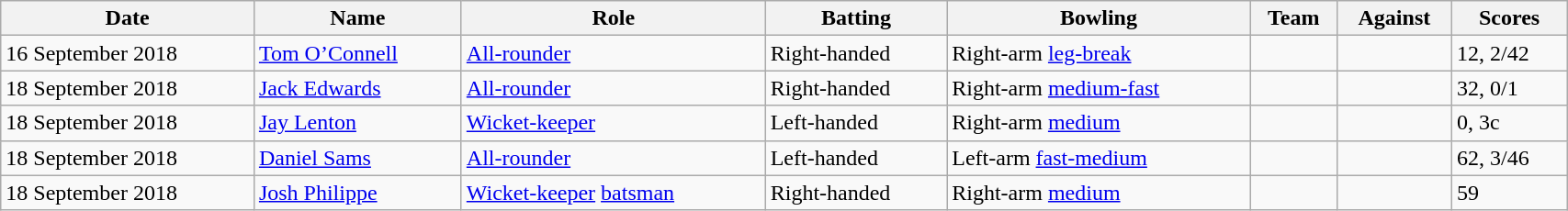<table class="wikitable" style="width:90%;">
<tr>
<th>Date</th>
<th>Name</th>
<th>Role</th>
<th>Batting</th>
<th>Bowling</th>
<th>Team</th>
<th>Against</th>
<th>Scores</th>
</tr>
<tr>
<td>16 September 2018</td>
<td><a href='#'>Tom O’Connell</a></td>
<td><a href='#'>All-rounder</a></td>
<td>Right-handed</td>
<td>Right-arm <a href='#'>leg-break</a></td>
<td></td>
<td></td>
<td>12, 2/42</td>
</tr>
<tr>
<td>18 September 2018</td>
<td><a href='#'>Jack Edwards</a></td>
<td><a href='#'>All-rounder</a></td>
<td>Right-handed</td>
<td>Right-arm <a href='#'>medium-fast</a></td>
<td></td>
<td></td>
<td>32, 0/1</td>
</tr>
<tr>
<td>18 September 2018</td>
<td><a href='#'>Jay Lenton</a></td>
<td><a href='#'>Wicket-keeper</a></td>
<td>Left-handed</td>
<td>Right-arm <a href='#'>medium</a></td>
<td></td>
<td></td>
<td>0, 3c</td>
</tr>
<tr>
<td>18 September 2018</td>
<td><a href='#'>Daniel Sams</a></td>
<td><a href='#'>All-rounder</a></td>
<td>Left-handed</td>
<td>Left-arm <a href='#'>fast-medium</a></td>
<td></td>
<td></td>
<td>62, 3/46</td>
</tr>
<tr>
<td>18 September 2018</td>
<td><a href='#'>Josh Philippe</a></td>
<td><a href='#'>Wicket-keeper</a> <a href='#'>batsman</a></td>
<td>Right-handed</td>
<td>Right-arm <a href='#'>medium</a></td>
<td></td>
<td></td>
<td>59</td>
</tr>
</table>
